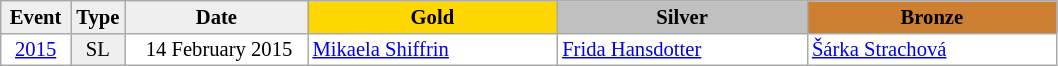<table class="wikitable plainrowheaders" style="background:#fff; font-size:86%; line-height:15px; border:grey solid 1px; border-collapse:collapse;">
<tr>
<th style="background-color: #EFEFEF;" width="40">Event</th>
<th style="background-color: #EFEFEF;" width="30">Type</th>
<th style="background-color: #EFEFEF;" width="115">Date</th>
<th style="background-color: #FFD700;" width="160">Gold</th>
<th style="background-color: #C0C0C0;" width="160">Silver</th>
<th style="background-color: #CD7F32;" width="160">Bronze</th>
</tr>
<tr>
<td align=center><a href='#'>2015</a></td>
<td align=center bgcolor=#EFEFEF>SL</td>
<td align=right>14 February 2015  </td>
<td> <a href='#'>Mikaela Shiffrin</a></td>
<td> <a href='#'>Frida Hansdotter</a></td>
<td> <a href='#'>Šárka Strachová</a></td>
</tr>
</table>
